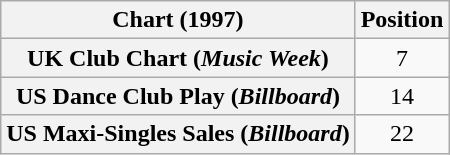<table class="wikitable sortable plainrowheaders" style="text-align:center">
<tr>
<th>Chart (1997)</th>
<th>Position</th>
</tr>
<tr>
<th scope="row">UK Club Chart (<em>Music Week</em>)</th>
<td>7</td>
</tr>
<tr>
<th scope="row">US Dance Club Play (<em>Billboard</em>)</th>
<td>14</td>
</tr>
<tr>
<th scope="row">US Maxi-Singles Sales (<em>Billboard</em>)</th>
<td>22</td>
</tr>
</table>
